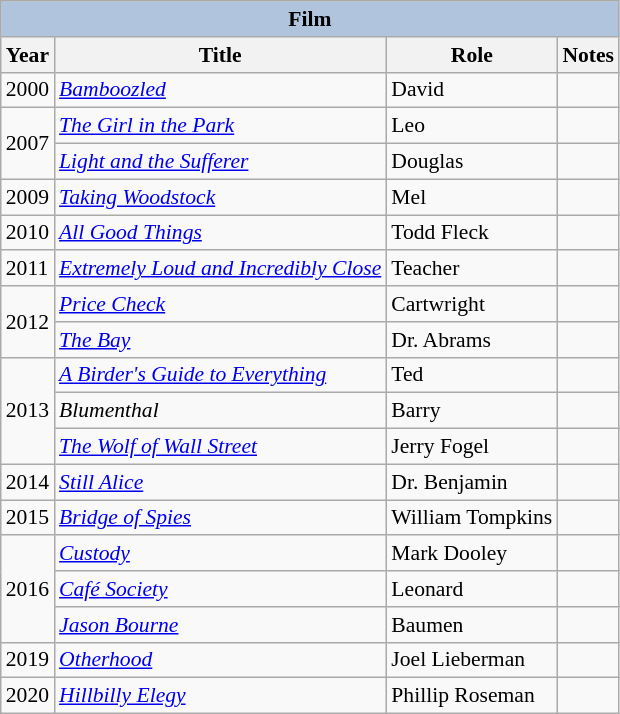<table class="wikitable" style="font-size: 90%;">
<tr>
<th colspan="4" style="background: LightSteelBlue;">Film</th>
</tr>
<tr>
<th>Year</th>
<th>Title</th>
<th>Role</th>
<th>Notes</th>
</tr>
<tr>
<td>2000</td>
<td><em><a href='#'>Bamboozled</a></em></td>
<td>David</td>
<td></td>
</tr>
<tr>
<td rowspan=2>2007</td>
<td><em><a href='#'>The Girl in the Park</a></em></td>
<td>Leo</td>
<td></td>
</tr>
<tr>
<td><em><a href='#'>Light and the Sufferer</a></em></td>
<td>Douglas</td>
<td></td>
</tr>
<tr>
<td>2009</td>
<td><em><a href='#'>Taking Woodstock</a></em></td>
<td>Mel</td>
<td></td>
</tr>
<tr>
<td>2010</td>
<td><em><a href='#'>All Good Things</a></em></td>
<td>Todd Fleck</td>
<td></td>
</tr>
<tr>
<td>2011</td>
<td><em><a href='#'>Extremely Loud and Incredibly Close</a></em></td>
<td>Teacher</td>
<td></td>
</tr>
<tr>
<td rowspan=2>2012</td>
<td><em><a href='#'>Price Check</a></em></td>
<td>Cartwright</td>
<td></td>
</tr>
<tr>
<td><em><a href='#'>The Bay</a></em></td>
<td>Dr. Abrams</td>
<td></td>
</tr>
<tr>
<td rowspan=3>2013</td>
<td><em><a href='#'>A Birder's Guide to Everything</a></em></td>
<td>Ted</td>
<td></td>
</tr>
<tr>
<td><em>Blumenthal</em></td>
<td>Barry</td>
<td></td>
</tr>
<tr>
<td><em><a href='#'>The Wolf of Wall Street</a></em></td>
<td>Jerry Fogel</td>
<td></td>
</tr>
<tr>
<td>2014</td>
<td><em><a href='#'>Still Alice</a></em></td>
<td>Dr. Benjamin</td>
<td></td>
</tr>
<tr>
<td>2015</td>
<td><em><a href='#'>Bridge of Spies</a></em></td>
<td>William Tompkins</td>
<td></td>
</tr>
<tr>
<td rowspan=3>2016</td>
<td><em><a href='#'>Custody</a></em></td>
<td>Mark Dooley</td>
<td></td>
</tr>
<tr>
<td><em><a href='#'>Café Society</a></em></td>
<td>Leonard</td>
<td></td>
</tr>
<tr>
<td><em><a href='#'>Jason Bourne</a></em></td>
<td>Baumen</td>
<td></td>
</tr>
<tr>
<td>2019</td>
<td><em><a href='#'>Otherhood</a></em></td>
<td>Joel Lieberman</td>
<td></td>
</tr>
<tr>
<td>2020</td>
<td><em><a href='#'>Hillbilly Elegy</a></em></td>
<td>Phillip Roseman</td>
<td></td>
</tr>
</table>
